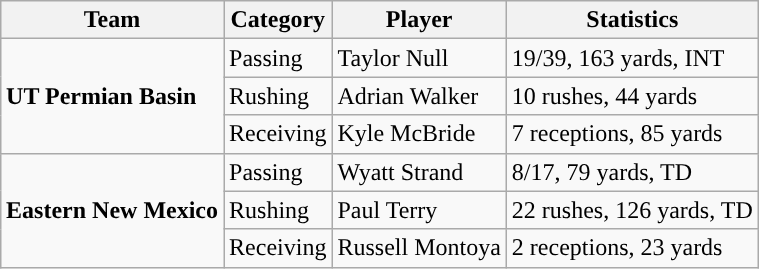<table class="wikitable" style="float: right;">
<tr>
<th>Team</th>
<th>Category</th>
<th>Player</th>
<th>Statistics</th>
</tr>
<tr>
<td rowspan=3><strong>UT Permian Basin</strong></td>
<td>Passing</td>
<td>Taylor Null</td>
<td>19/39, 163 yards, INT</td>
</tr>
<tr>
<td>Rushing</td>
<td>Adrian Walker</td>
<td>10 rushes, 44 yards</td>
</tr>
<tr>
<td>Receiving</td>
<td>Kyle McBride</td>
<td>7 receptions, 85 yards</td>
</tr>
<tr>
<td rowspan=3><strong>Eastern New Mexico</strong></td>
<td>Passing</td>
<td>Wyatt Strand</td>
<td>8/17, 79 yards, TD</td>
</tr>
<tr>
<td>Rushing</td>
<td>Paul Terry</td>
<td>22 rushes, 126 yards, TD</td>
</tr>
<tr>
<td>Receiving</td>
<td>Russell Montoya</td>
<td>2 receptions, 23 yards</td>
</tr>
</table>
